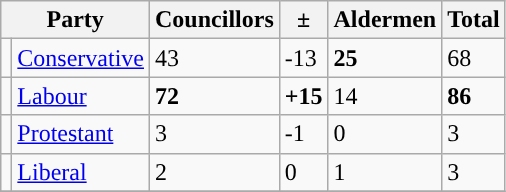<table class="wikitable">
<tr>
<th colspan="2">Party</th>
<th>Councillors</th>
<th>  ±  </th>
<th>Aldermen</th>
<th>Total</th>
</tr>
<tr>
<td style="background-color: "></td>
<td><a href='#'>Conservative</a></td>
<td>43</td>
<td>-13</td>
<td><strong>25</strong></td>
<td>68</td>
</tr>
<tr>
<td style="background-color: "></td>
<td><a href='#'>Labour</a></td>
<td><strong>72</strong></td>
<td><strong>+15</strong></td>
<td>14</td>
<td><strong>86</strong></td>
</tr>
<tr>
<td style="background-color: "></td>
<td><a href='#'>Protestant</a></td>
<td>3</td>
<td>-1</td>
<td>0</td>
<td>3</td>
</tr>
<tr>
<td style="background-color: "></td>
<td><a href='#'>Liberal</a></td>
<td>2</td>
<td>0</td>
<td>1</td>
<td>3</td>
</tr>
<tr>
</tr>
</table>
